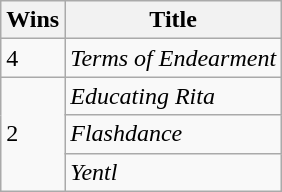<table class="wikitable">
<tr>
<th>Wins</th>
<th>Title</th>
</tr>
<tr>
<td>4</td>
<td><em>Terms of Endearment</em></td>
</tr>
<tr>
<td rowspan="3">2</td>
<td><em>Educating Rita</em></td>
</tr>
<tr>
<td><em>Flashdance</em></td>
</tr>
<tr>
<td><em>Yentl</em></td>
</tr>
</table>
